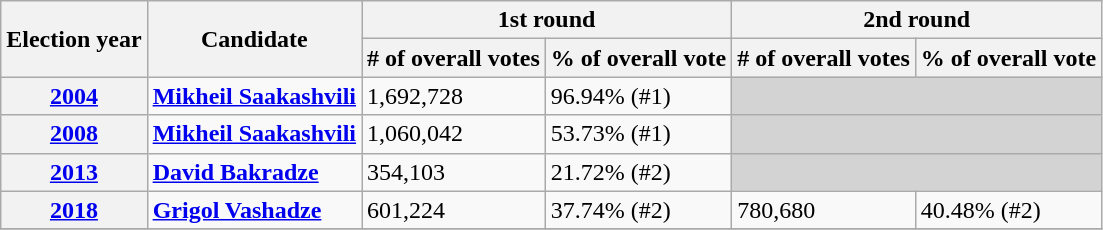<table class=wikitable>
<tr>
<th rowspan=2>Election year</th>
<th rowspan=2>Candidate</th>
<th colspan=2>1st round</th>
<th colspan=2>2nd round</th>
</tr>
<tr>
<th># of overall votes</th>
<th>% of overall vote</th>
<th># of overall votes</th>
<th>% of overall vote</th>
</tr>
<tr>
<th><a href='#'>2004</a></th>
<td><strong><a href='#'>Mikheil Saakashvili</a></strong></td>
<td>1,692,728</td>
<td>96.94% (#1)</td>
<td colspan="2" style="background:lightgrey;"></td>
</tr>
<tr>
<th><a href='#'>2008</a></th>
<td><strong><a href='#'>Mikheil Saakashvili</a></strong></td>
<td>1,060,042</td>
<td>53.73% (#1)</td>
<td colspan="2" style="background:lightgrey;"></td>
</tr>
<tr>
<th><a href='#'>2013</a></th>
<td><strong><a href='#'>David Bakradze</a></strong></td>
<td>354,103</td>
<td>21.72% (#2)</td>
<td colspan="2" style="background:lightgrey;"></td>
</tr>
<tr>
<th><a href='#'>2018</a></th>
<td><strong><a href='#'>Grigol Vashadze</a></strong></td>
<td>601,224</td>
<td>37.74% (#2)</td>
<td>780,680</td>
<td>40.48% (#2)</td>
</tr>
<tr>
</tr>
</table>
